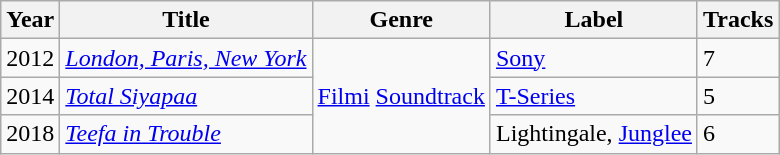<table class="wikitable">
<tr>
<th>Year</th>
<th>Title</th>
<th>Genre</th>
<th>Label</th>
<th>Tracks</th>
</tr>
<tr>
<td>2012</td>
<td><em><a href='#'>London, Paris, New York</a></em></td>
<td rowspan=3><a href='#'>Filmi</a> <a href='#'>Soundtrack</a></td>
<td><a href='#'>Sony</a></td>
<td>7</td>
</tr>
<tr>
<td>2014</td>
<td><em><a href='#'>Total Siyapaa</a></em></td>
<td><a href='#'>T-Series</a></td>
<td>5</td>
</tr>
<tr>
<td>2018</td>
<td><em><a href='#'>Teefa in Trouble</a></em></td>
<td>Lightingale, <a href='#'>Junglee</a></td>
<td>6</td>
</tr>
</table>
